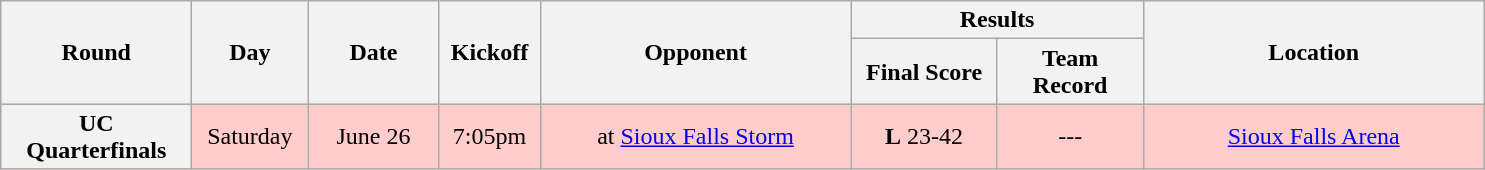<table class="wikitable">
<tr>
<th rowspan="2" width="120">Round</th>
<th rowspan="2" width="70">Day</th>
<th rowspan="2" width="80">Date</th>
<th rowspan="2" width="60">Kickoff</th>
<th rowspan="2" width="200">Opponent</th>
<th colspan="2" width="180">Results</th>
<th rowspan="2" width="220">Location</th>
</tr>
<tr>
<th width="90">Final Score</th>
<th width="90">Team Record</th>
</tr>
<tr align="center" bgcolor="#FFCCCC">
<th>UC Quarterfinals</th>
<td align="center">Saturday</td>
<td align="center">June 26</td>
<td align="center">7:05pm</td>
<td align="center">at <a href='#'>Sioux Falls Storm</a></td>
<td align="center"><strong>L</strong> 23-42</td>
<td align="center">---</td>
<td align="center"><a href='#'>Sioux Falls Arena</a></td>
</tr>
</table>
